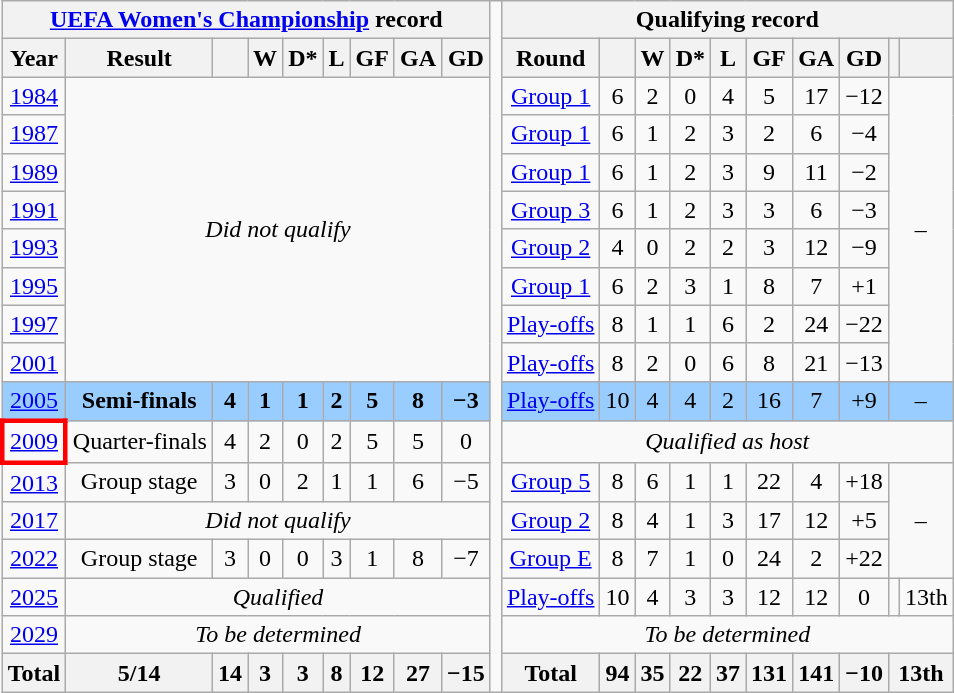<table class="wikitable" style="text-align: center;">
<tr>
<th colspan=9><a href='#'>UEFA Women's Championship</a> record</th>
<td rowspan=99></td>
<th colspan=10>Qualifying record</th>
</tr>
<tr>
<th>Year</th>
<th>Result</th>
<th></th>
<th>W</th>
<th>D*</th>
<th>L</th>
<th>GF</th>
<th>GA</th>
<th>GD<br></th>
<th>Round</th>
<th></th>
<th>W</th>
<th>D*</th>
<th>L</th>
<th>GF</th>
<th>GA</th>
<th>GD</th>
<th></th>
<th></th>
</tr>
<tr>
<td><a href='#'>1984</a></td>
<td rowspan="8" colspan="8"><em>Did not qualify</em></td>
<td><a href='#'>Group 1</a></td>
<td>6</td>
<td>2</td>
<td>0</td>
<td>4</td>
<td>5</td>
<td>17</td>
<td>−12</td>
<td rowspan=8 colspan=2>–</td>
</tr>
<tr>
<td> <a href='#'>1987</a></td>
<td><a href='#'>Group 1</a></td>
<td>6</td>
<td>1</td>
<td>2</td>
<td>3</td>
<td>2</td>
<td>6</td>
<td>−4</td>
</tr>
<tr>
<td> <a href='#'>1989</a></td>
<td><a href='#'>Group 1</a></td>
<td>6</td>
<td>1</td>
<td>2</td>
<td>3</td>
<td>9</td>
<td>11</td>
<td>−2</td>
</tr>
<tr>
<td> <a href='#'>1991</a></td>
<td><a href='#'>Group 3</a></td>
<td>6</td>
<td>1</td>
<td>2</td>
<td>3</td>
<td>3</td>
<td>6</td>
<td>−3</td>
</tr>
<tr>
<td> <a href='#'>1993</a></td>
<td><a href='#'>Group 2</a></td>
<td>4</td>
<td>0</td>
<td>2</td>
<td>2</td>
<td>3</td>
<td>12</td>
<td>−9</td>
</tr>
<tr>
<td> <a href='#'>1995</a></td>
<td><a href='#'>Group 1</a></td>
<td>6</td>
<td>2</td>
<td>3</td>
<td>1</td>
<td>8</td>
<td>7</td>
<td>+1</td>
</tr>
<tr>
<td>  <a href='#'>1997</a></td>
<td><a href='#'>Play-offs</a></td>
<td>8</td>
<td>1</td>
<td>1</td>
<td>6</td>
<td>2</td>
<td>24</td>
<td>−22</td>
</tr>
<tr>
<td> <a href='#'>2001</a></td>
<td><a href='#'>Play-offs</a></td>
<td>8</td>
<td>2</td>
<td>0</td>
<td>6</td>
<td>8</td>
<td>21</td>
<td>−13</td>
</tr>
<tr style="background:#9acdff;">
<td> <a href='#'>2005</a></td>
<td><strong>Semi-finals</strong></td>
<td><strong>4</strong></td>
<td><strong>1</strong></td>
<td><strong>1</strong></td>
<td><strong>2</strong></td>
<td><strong>5</strong></td>
<td><strong>8</strong></td>
<td><strong>−3</strong></td>
<td><a href='#'>Play-offs</a></td>
<td>10</td>
<td>4</td>
<td>4</td>
<td>2</td>
<td>16</td>
<td>7</td>
<td>+9</td>
<td colspan=2>–</td>
</tr>
<tr>
<td style="border: 3px solid red"> <a href='#'>2009</a></td>
<td>Quarter-finals</td>
<td>4</td>
<td>2</td>
<td>0</td>
<td>2</td>
<td>5</td>
<td>5</td>
<td>0</td>
<td colspan=10><em>Qualified as host</em></td>
</tr>
<tr>
<td> <a href='#'>2013</a></td>
<td>Group stage</td>
<td>3</td>
<td>0</td>
<td>2</td>
<td>1</td>
<td>1</td>
<td>6</td>
<td>−5</td>
<td><a href='#'>Group 5</a></td>
<td>8</td>
<td>6</td>
<td>1</td>
<td>1</td>
<td>22</td>
<td>4</td>
<td>+18</td>
<td rowspan=3 colspan=2>–</td>
</tr>
<tr>
<td> <a href='#'>2017</a></td>
<td colspan=8><em>Did not qualify</em></td>
<td><a href='#'>Group 2</a></td>
<td>8</td>
<td>4</td>
<td>1</td>
<td>3</td>
<td>17</td>
<td>12</td>
<td>+5</td>
</tr>
<tr>
<td> <a href='#'>2022</a></td>
<td>Group stage</td>
<td>3</td>
<td>0</td>
<td>0</td>
<td>3</td>
<td>1</td>
<td>8</td>
<td>−7</td>
<td><a href='#'>Group E</a></td>
<td>8</td>
<td>7</td>
<td>1</td>
<td>0</td>
<td>24</td>
<td>2</td>
<td>+22</td>
</tr>
<tr>
<td> <a href='#'>2025</a></td>
<td colspan=8><em>Qualified</em></td>
<td><a href='#'>Play-offs</a></td>
<td>10</td>
<td>4</td>
<td>3</td>
<td>3</td>
<td>12</td>
<td>12</td>
<td>0</td>
<td></td>
<td>13th</td>
</tr>
<tr>
<td><a href='#'>2029</a></td>
<td colspan=8><em>To be determined</em></td>
<td colspan=10><em>To be determined</em></td>
</tr>
<tr>
<th>Total</th>
<th>5/14</th>
<th>14</th>
<th>3</th>
<th>3</th>
<th>8</th>
<th>12</th>
<th>27</th>
<th>−15</th>
<th>Total</th>
<th>94</th>
<th>35</th>
<th>22</th>
<th>37</th>
<th>131</th>
<th>141</th>
<th>−10</th>
<th colspan=2>13th</th>
</tr>
</table>
